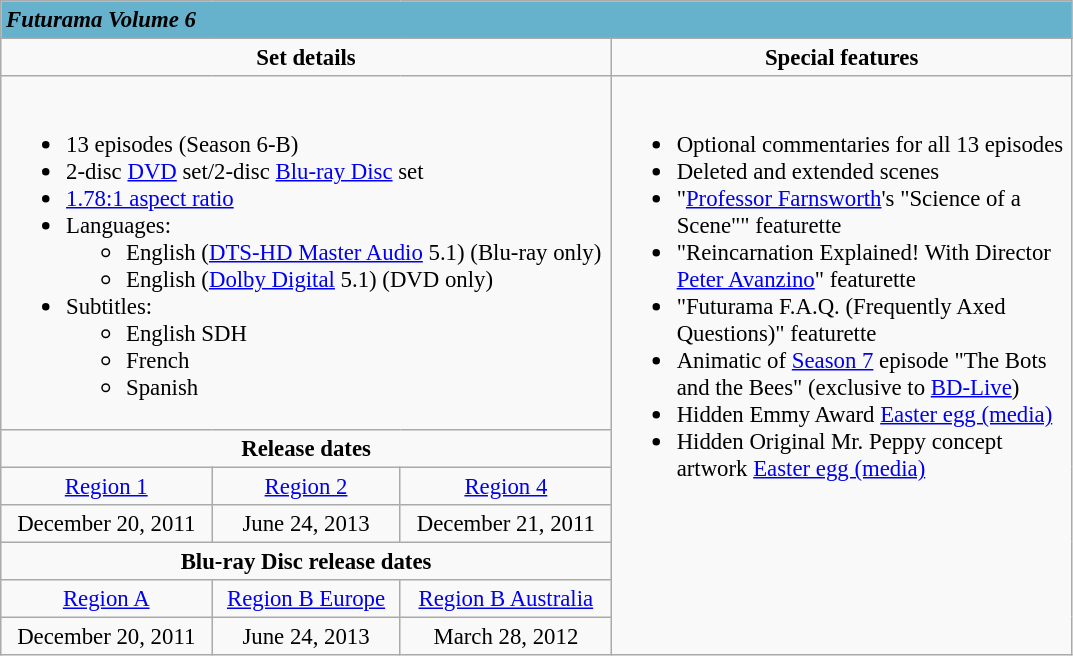<table class="wikitable" style="font-size:95%;">
<tr>
<td colspan="5" style="background-color: #66b1cc;"><strong><em>Futurama Volume 6</em></strong></td>
</tr>
<tr valign="top">
<td align="center" width="400" colspan="3"><strong>Set details</strong></td>
<td width="300" align="center"><strong>Special features</strong></td>
</tr>
<tr valign="top">
<td colspan="3" align="left" width="400"><br><ul><li>13 episodes (Season 6-B)</li><li>2-disc <a href='#'>DVD</a> set/2-disc <a href='#'>Blu-ray Disc</a> set</li><li><a href='#'>1.78:1 aspect ratio</a></li><li>Languages:<ul><li>English (<a href='#'>DTS-HD Master Audio</a> 5.1) (Blu-ray only)</li><li>English (<a href='#'>Dolby Digital</a> 5.1) (DVD only)</li></ul></li><li>Subtitles:<ul><li>English SDH</li><li>French</li><li>Spanish</li></ul></li></ul></td>
<td rowspan="7" align="left" width="300"><br><ul><li>Optional commentaries for all 13 episodes</li><li>Deleted and extended scenes</li><li>"<a href='#'>Professor Farnsworth</a>'s "Science of a Scene"" featurette</li><li>"Reincarnation Explained! With Director <a href='#'>Peter Avanzino</a>" featurette</li><li>"Futurama F.A.Q. (Frequently Axed Questions)" featurette</li><li>Animatic of <a href='#'>Season 7</a> episode "The Bots and the Bees" (exclusive to <a href='#'>BD-Live</a>)</li><li>Hidden Emmy Award <a href='#'>Easter egg (media)</a></li><li>Hidden Original Mr. Peppy concept artwork <a href='#'>Easter egg (media)</a></li></ul></td>
</tr>
<tr>
<td colspan="3" align="center"><strong>Release dates</strong></td>
</tr>
<tr>
<td align="center"><a href='#'>Region 1</a></td>
<td align="center"><a href='#'>Region 2</a></td>
<td align="center"><a href='#'>Region 4</a></td>
</tr>
<tr>
<td align="center">December 20, 2011</td>
<td align="center">June 24, 2013</td>
<td align="center">December 21, 2011</td>
</tr>
<tr>
<td colspan="3" align="center"><strong>Blu-ray Disc release dates</strong></td>
</tr>
<tr>
<td align="center"><a href='#'>Region A</a></td>
<td align="center"><a href='#'>Region B Europe</a></td>
<td align="center"><a href='#'>Region B Australia</a></td>
</tr>
<tr>
<td align="center">December 20, 2011</td>
<td align="center">June 24, 2013</td>
<td align="center">March 28, 2012</td>
</tr>
</table>
